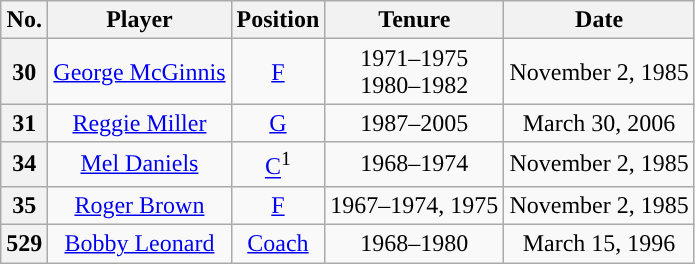<table class="wikitable sortable" style="text-align:center">
<tr>
<th>No.</th>
<th>Player</th>
<th>Position</th>
<th>Tenure</th>
<th>Date</th>
</tr>
<tr>
<th scope="col">30</th>
<td><a href='#'>George McGinnis</a></td>
<td><a href='#'>F</a></td>
<td>1971–1975<br>1980–1982</td>
<td>November 2, 1985</td>
</tr>
<tr>
<th scope="col">31</th>
<td><a href='#'>Reggie Miller</a></td>
<td><a href='#'>G</a></td>
<td>1987–2005</td>
<td>March 30, 2006</td>
</tr>
<tr>
<th scope="col">34</th>
<td><a href='#'>Mel Daniels</a></td>
<td><a href='#'>C</a><sup>1</sup></td>
<td>1968–1974</td>
<td>November 2, 1985</td>
</tr>
<tr>
<th scope="col">35</th>
<td><a href='#'>Roger Brown</a></td>
<td><a href='#'>F</a></td>
<td>1967–1974, 1975</td>
<td>November 2, 1985</td>
</tr>
<tr>
<th scope="col">529</th>
<td><a href='#'>Bobby Leonard</a></td>
<td><a href='#'>Coach</a></td>
<td>1968–1980</td>
<td>March 15, 1996</td>
</tr>
</table>
